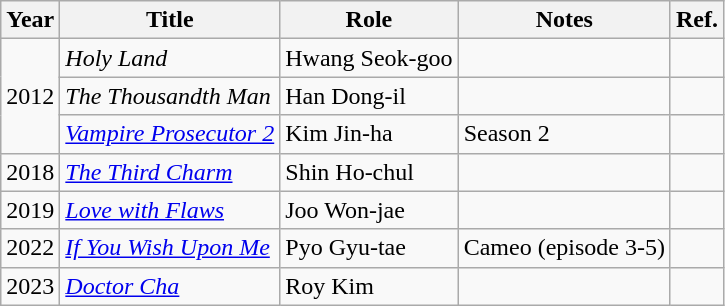<table class="wikitable">
<tr>
<th>Year</th>
<th>Title</th>
<th>Role</th>
<th>Notes</th>
<th>Ref.</th>
</tr>
<tr>
<td rowspan=3>2012</td>
<td><em>Holy Land</em></td>
<td>Hwang Seok-goo</td>
<td></td>
<td></td>
</tr>
<tr>
<td><em>The Thousandth Man</em></td>
<td>Han Dong-il</td>
<td></td>
<td></td>
</tr>
<tr>
<td><em><a href='#'>Vampire Prosecutor 2</a></em></td>
<td>Kim Jin-ha</td>
<td>Season 2</td>
<td></td>
</tr>
<tr>
<td>2018</td>
<td><em><a href='#'>The Third Charm</a></em></td>
<td>Shin Ho-chul</td>
<td></td>
<td></td>
</tr>
<tr>
<td>2019</td>
<td><em><a href='#'>Love with Flaws</a></em></td>
<td>Joo Won-jae</td>
<td></td>
<td></td>
</tr>
<tr>
<td>2022</td>
<td><em><a href='#'>If You Wish Upon Me</a></em></td>
<td>Pyo Gyu-tae</td>
<td>Cameo (episode 3-5)</td>
<td></td>
</tr>
<tr>
<td>2023</td>
<td><em><a href='#'>Doctor Cha</a></em></td>
<td>Roy Kim</td>
<td></td>
<td></td>
</tr>
</table>
